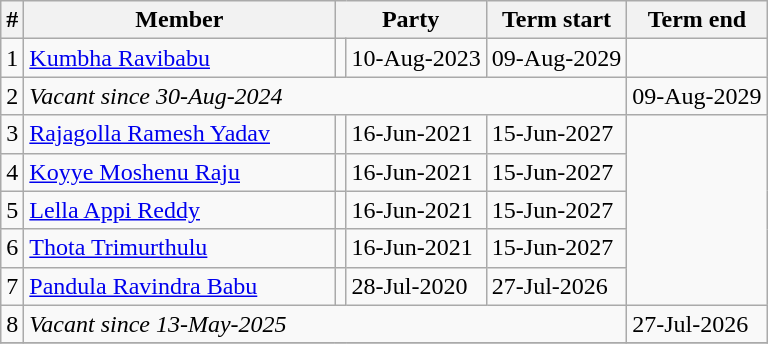<table class="wikitable sortable">
<tr>
<th>#</th>
<th style="width:200px">Member</th>
<th colspan="2">Party</th>
<th>Term start</th>
<th>Term end</th>
</tr>
<tr>
<td>1</td>
<td><a href='#'>Kumbha Ravibabu</a></td>
<td></td>
<td>10-Aug-2023</td>
<td>09-Aug-2029</td>
</tr>
<tr>
<td>2</td>
<td colspan="4"><em>Vacant since 30-Aug-2024</em></td>
<td>09-Aug-2029</td>
</tr>
<tr>
<td>3</td>
<td><a href='#'>Rajagolla Ramesh Yadav</a></td>
<td></td>
<td>16-Jun-2021</td>
<td>15-Jun-2027</td>
</tr>
<tr>
<td>4</td>
<td><a href='#'>Koyye Moshenu Raju</a></td>
<td></td>
<td>16-Jun-2021</td>
<td>15-Jun-2027</td>
</tr>
<tr>
<td>5</td>
<td><a href='#'>Lella Appi Reddy</a></td>
<td></td>
<td>16-Jun-2021</td>
<td>15-Jun-2027</td>
</tr>
<tr>
<td>6</td>
<td><a href='#'>Thota Trimurthulu</a></td>
<td></td>
<td>16-Jun-2021</td>
<td>15-Jun-2027</td>
</tr>
<tr>
<td>7</td>
<td><a href='#'>Pandula Ravindra Babu</a></td>
<td></td>
<td>28-Jul-2020</td>
<td>27-Jul-2026</td>
</tr>
<tr>
<td>8</td>
<td colspan="4"><em>Vacant since 13-May-2025</em></td>
<td>27-Jul-2026</td>
</tr>
<tr>
</tr>
</table>
